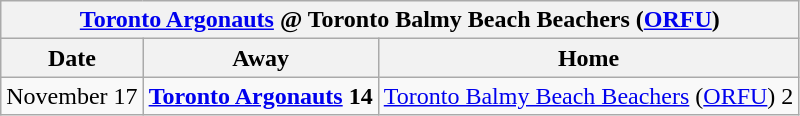<table class="wikitable">
<tr>
<th colspan=4><a href='#'>Toronto Argonauts</a> @ Toronto Balmy Beach Beachers (<a href='#'>ORFU</a>)</th>
</tr>
<tr>
<th>Date</th>
<th>Away</th>
<th>Home</th>
</tr>
<tr>
<td>November 17</td>
<td><strong><a href='#'>Toronto Argonauts</a> 14</strong></td>
<td><a href='#'>Toronto Balmy Beach Beachers</a> (<a href='#'>ORFU</a>) 2</td>
</tr>
</table>
